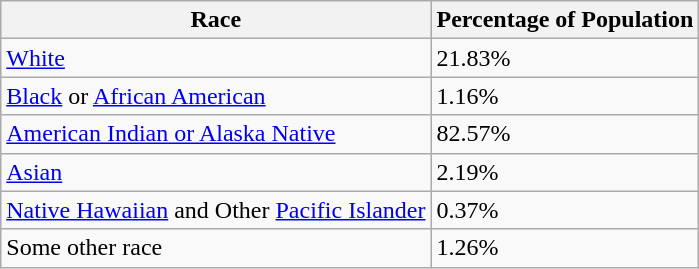<table class="wikitable">
<tr>
<th>Race</th>
<th>Percentage of Population</th>
</tr>
<tr>
<td><a href='#'>White</a></td>
<td>21.83%</td>
</tr>
<tr>
<td><a href='#'>Black</a> or <a href='#'>African American</a></td>
<td>1.16%</td>
</tr>
<tr>
<td><a href='#'>American Indian or Alaska Native</a></td>
<td>82.57%</td>
</tr>
<tr>
<td><a href='#'>Asian</a></td>
<td>2.19%</td>
</tr>
<tr>
<td><a href='#'>Native Hawaiian</a> and Other <a href='#'>Pacific Islander</a></td>
<td>0.37%</td>
</tr>
<tr>
<td>Some other race</td>
<td>1.26%</td>
</tr>
</table>
